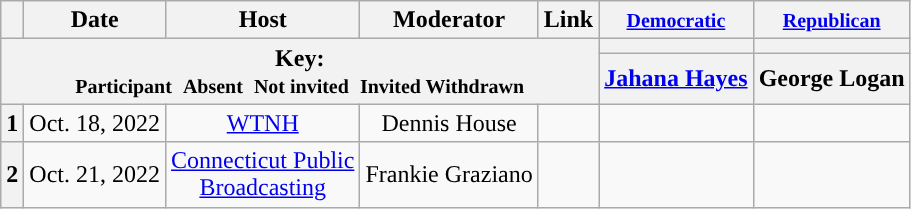<table class="wikitable" style="text-align:center;">
<tr>
<th scope="col"></th>
<th scope="col">Date</th>
<th scope="col">Host</th>
<th scope="col">Moderator</th>
<th scope="col">Link</th>
<th scope="col"><small><a href='#'>Democratic</a></small></th>
<th scope="col"><small><a href='#'>Republican</a></small></th>
</tr>
<tr>
<th colspan="5" rowspan="2">Key:<br> <small>Participant </small>  <small>Absent </small>  <small>Not invited </small>  <small>Invited  Withdrawn</small></th>
<th scope="col" style="background:"></th>
<th scope="col" style="background:"></th>
</tr>
<tr>
<th scope="col"><a href='#'>Jahana Hayes</a></th>
<th scope="col">George Logan</th>
</tr>
<tr>
<th>1</th>
<td style="white-space:nowrap;">Oct. 18, 2022</td>
<td style="white-space:nowrap;"><a href='#'>WTNH</a></td>
<td style="white-space:nowrap;">Dennis House</td>
<td style="white-space:nowrap;"></td>
<td></td>
<td></td>
</tr>
<tr>
<th>2</th>
<td style="white-space:nowrap;">Oct. 21, 2022</td>
<td style="white-space:nowrap;"><a href='#'>Connecticut Public</a><br><a href='#'>Broadcasting</a></td>
<td style="white-space:nowrap;">Frankie Graziano</td>
<td style="white-space:nowrap;"></td>
<td></td>
<td></td>
</tr>
</table>
